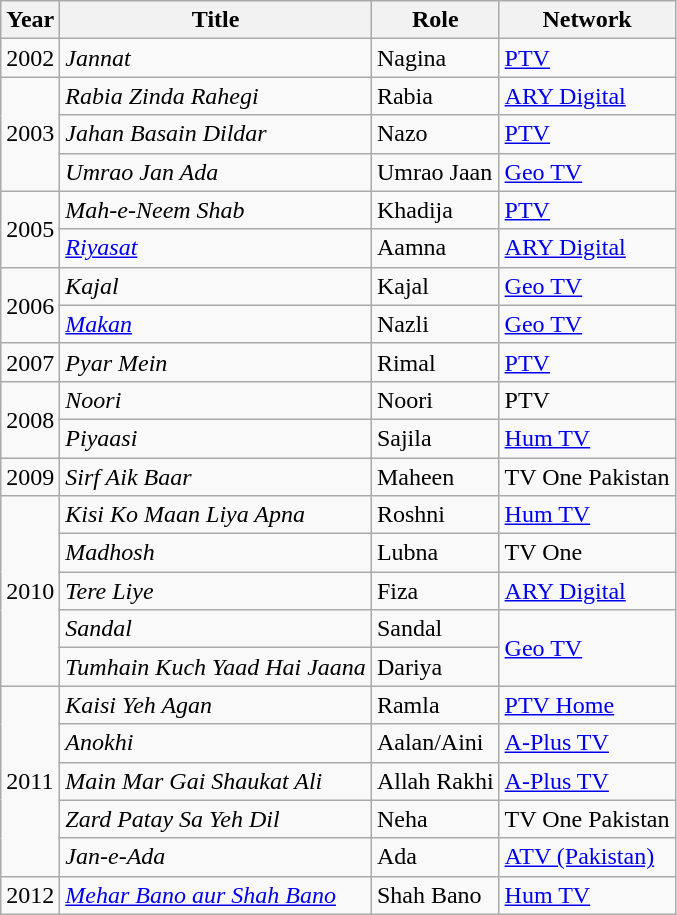<table class="wikitable">
<tr>
<th>Year</th>
<th>Title</th>
<th>Role</th>
<th>Network</th>
</tr>
<tr>
<td>2002</td>
<td><em>Jannat</em></td>
<td>Nagina</td>
<td><a href='#'>PTV</a></td>
</tr>
<tr>
<td rowspan="3">2003</td>
<td><em>Rabia Zinda Rahegi</em></td>
<td>Rabia</td>
<td><a href='#'>ARY Digital</a></td>
</tr>
<tr>
<td><em>Jahan Basain Dildar</em></td>
<td>Nazo</td>
<td><a href='#'>PTV</a></td>
</tr>
<tr>
<td><em>Umrao Jan Ada</em></td>
<td>Umrao Jaan</td>
<td><a href='#'>Geo TV</a></td>
</tr>
<tr>
<td rowspan="2">2005</td>
<td><em>Mah-e-Neem Shab</em></td>
<td>Khadija</td>
<td><a href='#'>PTV</a></td>
</tr>
<tr>
<td><em><a href='#'>Riyasat</a></em></td>
<td>Aamna</td>
<td><a href='#'>ARY Digital</a></td>
</tr>
<tr>
<td rowspan="2">2006</td>
<td><em>Kajal</em></td>
<td>Kajal</td>
<td><a href='#'>Geo TV</a></td>
</tr>
<tr>
<td><em><a href='#'>Makan</a></em></td>
<td>Nazli</td>
<td><a href='#'>Geo TV</a></td>
</tr>
<tr>
<td>2007</td>
<td><em>Pyar Mein</em></td>
<td>Rimal</td>
<td><a href='#'>PTV</a></td>
</tr>
<tr>
<td rowspan="2">2008</td>
<td><em>Noori</em></td>
<td>Noori</td>
<td>PTV</td>
</tr>
<tr>
<td><em>Piyaasi</em></td>
<td>Sajila</td>
<td><a href='#'>Hum TV</a></td>
</tr>
<tr>
<td>2009</td>
<td><em>Sirf Aik Baar</em></td>
<td>Maheen</td>
<td>TV One Pakistan</td>
</tr>
<tr>
<td rowspan="5">2010</td>
<td><em>Kisi Ko Maan Liya Apna</em></td>
<td>Roshni</td>
<td><a href='#'>Hum TV</a></td>
</tr>
<tr>
<td><em>Madhosh</em></td>
<td>Lubna</td>
<td>TV One</td>
</tr>
<tr>
<td><em>Tere Liye</em></td>
<td>Fiza</td>
<td><a href='#'>ARY Digital</a></td>
</tr>
<tr>
<td><em>Sandal</em></td>
<td>Sandal</td>
<td rowspan="2"><a href='#'>Geo TV</a></td>
</tr>
<tr>
<td><em>Tumhain Kuch Yaad Hai Jaana</em></td>
<td>Dariya</td>
</tr>
<tr>
<td rowspan="5">2011</td>
<td><em>Kaisi Yeh Agan</em></td>
<td>Ramla</td>
<td><a href='#'>PTV Home</a></td>
</tr>
<tr>
<td><em>Anokhi</em></td>
<td>Aalan/Aini</td>
<td><a href='#'>A-Plus TV</a></td>
</tr>
<tr>
<td><em>Main Mar Gai Shaukat Ali</em></td>
<td>Allah Rakhi</td>
<td><a href='#'>A-Plus TV</a></td>
</tr>
<tr>
<td><em>Zard Patay Sa Yeh Dil</em></td>
<td>Neha</td>
<td>TV One Pakistan</td>
</tr>
<tr>
<td><em>Jan-e-Ada</em></td>
<td>Ada</td>
<td><a href='#'>ATV (Pakistan)</a></td>
</tr>
<tr>
<td>2012</td>
<td><em><a href='#'>Mehar Bano aur Shah Bano</a></em></td>
<td>Shah Bano</td>
<td><a href='#'>Hum TV</a></td>
</tr>
</table>
